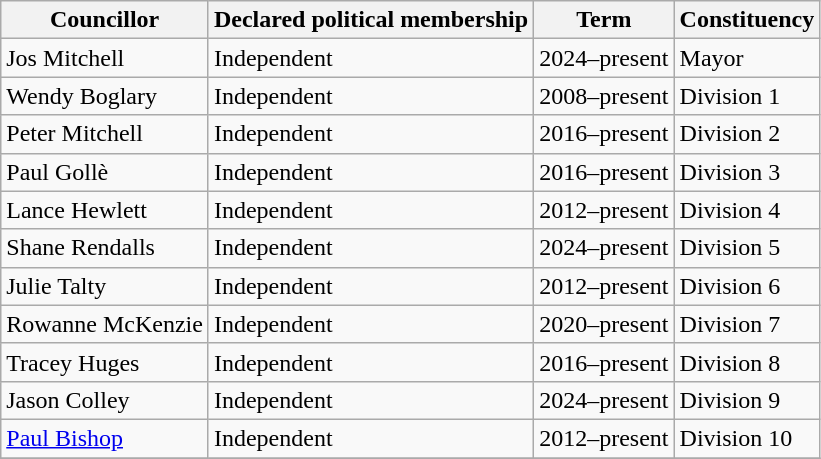<table class="wikitable sortable">
<tr>
<th>Councillor</th>
<th>Declared political membership</th>
<th>Term</th>
<th>Constituency</th>
</tr>
<tr>
<td>Jos Mitchell</td>
<td>Independent</td>
<td>2024–present</td>
<td>Mayor</td>
</tr>
<tr>
<td>Wendy Boglary</td>
<td>Independent</td>
<td>2008–present</td>
<td>Division 1</td>
</tr>
<tr>
<td>Peter Mitchell</td>
<td>Independent</td>
<td>2016–present</td>
<td>Division 2</td>
</tr>
<tr>
<td>Paul Gollè</td>
<td>Independent</td>
<td>2016–present</td>
<td>Division 3</td>
</tr>
<tr>
<td>Lance Hewlett</td>
<td>Independent</td>
<td>2012–present</td>
<td>Division 4</td>
</tr>
<tr>
<td>Shane Rendalls</td>
<td>Independent</td>
<td>2024–present</td>
<td>Division 5</td>
</tr>
<tr>
<td>Julie Talty</td>
<td>Independent</td>
<td>2012–present</td>
<td>Division 6</td>
</tr>
<tr>
<td>Rowanne McKenzie</td>
<td>Independent</td>
<td>2020–present</td>
<td>Division 7</td>
</tr>
<tr>
<td>Tracey Huges</td>
<td>Independent</td>
<td>2016–present</td>
<td>Division 8</td>
</tr>
<tr>
<td>Jason Colley</td>
<td>Independent</td>
<td>2024–present</td>
<td>Division 9</td>
</tr>
<tr>
<td><a href='#'>Paul Bishop</a></td>
<td>Independent</td>
<td>2012–present</td>
<td>Division 10</td>
</tr>
<tr>
</tr>
</table>
